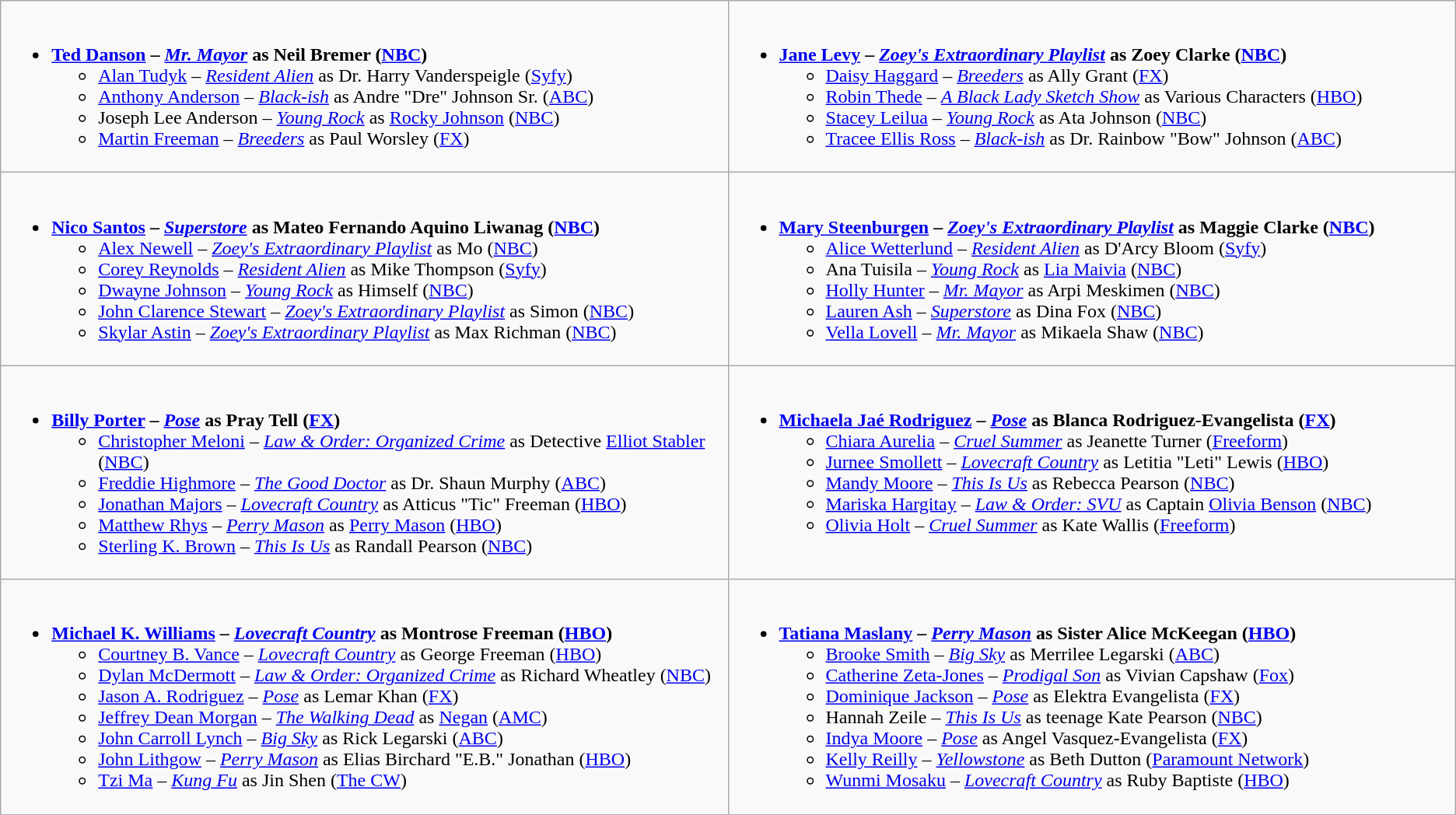<table class="wikitable">
<tr>
<td valign="top" width="50%"><br><ul><li><strong><a href='#'>Ted Danson</a> – <em><a href='#'>Mr. Mayor</a></em> as Neil Bremer (<a href='#'>NBC</a>)</strong><ul><li><a href='#'>Alan Tudyk</a> – <em><a href='#'>Resident Alien</a></em> as Dr. Harry Vanderspeigle (<a href='#'>Syfy</a>)</li><li><a href='#'>Anthony Anderson</a> – <em><a href='#'>Black-ish</a></em> as Andre "Dre" Johnson Sr. (<a href='#'>ABC</a>)</li><li>Joseph Lee Anderson – <em><a href='#'>Young Rock</a></em> as <a href='#'>Rocky Johnson</a> (<a href='#'>NBC</a>)</li><li><a href='#'>Martin Freeman</a> – <em><a href='#'>Breeders</a></em> as Paul Worsley (<a href='#'>FX</a>)</li></ul></li></ul></td>
<td valign="top" width="50%"><br><ul><li><strong><a href='#'>Jane Levy</a> – <em><a href='#'>Zoey's Extraordinary Playlist</a></em> as Zoey Clarke (<a href='#'>NBC</a>)</strong><ul><li><a href='#'>Daisy Haggard</a> – <em><a href='#'>Breeders</a></em> as Ally Grant (<a href='#'>FX</a>)</li><li><a href='#'>Robin Thede</a> – <em><a href='#'>A Black Lady Sketch Show</a></em> as Various Characters (<a href='#'>HBO</a>)</li><li><a href='#'>Stacey Leilua</a> – <em><a href='#'>Young Rock</a></em> as Ata Johnson (<a href='#'>NBC</a>)</li><li><a href='#'>Tracee Ellis Ross</a> – <em><a href='#'>Black-ish</a></em> as Dr. Rainbow "Bow" Johnson (<a href='#'>ABC</a>)</li></ul></li></ul></td>
</tr>
<tr>
<td valign="top" width="50%"><br><ul><li><strong><a href='#'>Nico Santos</a> – <em><a href='#'>Superstore</a></em> as Mateo Fernando Aquino Liwanag (<a href='#'>NBC</a>)</strong><ul><li><a href='#'>Alex Newell</a> – <em><a href='#'>Zoey's Extraordinary Playlist</a></em> as Mo (<a href='#'>NBC</a>)</li><li><a href='#'>Corey Reynolds</a> – <em><a href='#'>Resident Alien</a></em> as Mike Thompson (<a href='#'>Syfy</a>)</li><li><a href='#'>Dwayne Johnson</a> – <em><a href='#'>Young Rock</a></em> as Himself (<a href='#'>NBC</a>)</li><li><a href='#'>John Clarence Stewart</a> – <em><a href='#'>Zoey's Extraordinary Playlist</a></em> as Simon (<a href='#'>NBC</a>)</li><li><a href='#'>Skylar Astin</a> – <em><a href='#'>Zoey's Extraordinary Playlist</a></em> as Max Richman (<a href='#'>NBC</a>)</li></ul></li></ul></td>
<td valign="top" width="50%"><br><ul><li><strong><a href='#'>Mary Steenburgen</a> – <em><a href='#'>Zoey's Extraordinary Playlist</a></em> as Maggie Clarke (<a href='#'>NBC</a>)</strong><ul><li><a href='#'>Alice Wetterlund</a> – <em><a href='#'>Resident Alien</a></em> as D'Arcy Bloom (<a href='#'>Syfy</a>)</li><li>Ana Tuisila – <em><a href='#'>Young Rock</a></em> as <a href='#'>Lia Maivia</a> (<a href='#'>NBC</a>)</li><li><a href='#'>Holly Hunter</a> – <em><a href='#'>Mr. Mayor</a></em> as Arpi Meskimen (<a href='#'>NBC</a>)</li><li><a href='#'>Lauren Ash</a> – <em><a href='#'>Superstore</a></em> as Dina Fox (<a href='#'>NBC</a>)</li><li><a href='#'>Vella Lovell</a> – <em><a href='#'>Mr. Mayor</a></em> as Mikaela Shaw (<a href='#'>NBC</a>)</li></ul></li></ul></td>
</tr>
<tr>
<td valign="top" width="50%"><br><ul><li><strong><a href='#'>Billy Porter</a> – <em><a href='#'>Pose</a></em> as Pray Tell (<a href='#'>FX</a>)</strong><ul><li><a href='#'>Christopher Meloni</a> – <em><a href='#'>Law & Order: Organized Crime</a></em> as Detective <a href='#'>Elliot Stabler</a> (<a href='#'>NBC</a>)</li><li><a href='#'>Freddie Highmore</a> – <em><a href='#'>The Good Doctor</a></em> as Dr. Shaun Murphy (<a href='#'>ABC</a>)</li><li><a href='#'>Jonathan Majors</a> – <em><a href='#'>Lovecraft Country</a></em> as Atticus "Tic" Freeman (<a href='#'>HBO</a>)</li><li><a href='#'>Matthew Rhys</a> – <em><a href='#'>Perry Mason</a></em> as <a href='#'>Perry Mason</a> (<a href='#'>HBO</a>)</li><li><a href='#'>Sterling K. Brown</a> – <em><a href='#'>This Is Us</a></em> as Randall Pearson (<a href='#'>NBC</a>)</li></ul></li></ul></td>
<td valign="top" width="50%"><br><ul><li><strong><a href='#'>Michaela Jaé Rodriguez</a> – <em><a href='#'>Pose</a></em> as Blanca Rodriguez-Evangelista (<a href='#'>FX</a>)</strong><ul><li><a href='#'>Chiara Aurelia</a> – <em><a href='#'>Cruel Summer</a></em> as Jeanette Turner (<a href='#'>Freeform</a>)</li><li><a href='#'>Jurnee Smollett</a> – <em><a href='#'>Lovecraft Country</a></em> as Letitia "Leti" Lewis (<a href='#'>HBO</a>)</li><li><a href='#'>Mandy Moore</a> – <em><a href='#'>This Is Us</a></em> as Rebecca Pearson (<a href='#'>NBC</a>)</li><li><a href='#'>Mariska Hargitay</a> – <em><a href='#'>Law & Order: SVU</a></em> as Captain <a href='#'>Olivia Benson</a> (<a href='#'>NBC</a>)</li><li><a href='#'>Olivia Holt</a> – <em><a href='#'>Cruel Summer</a></em> as Kate Wallis (<a href='#'>Freeform</a>)</li></ul></li></ul></td>
</tr>
<tr>
<td valign="top" width="50%"><br><ul><li><strong><a href='#'>Michael K. Williams</a> – <em><a href='#'>Lovecraft Country</a></em> as Montrose Freeman (<a href='#'>HBO</a>)</strong><ul><li><a href='#'>Courtney B. Vance</a> – <em><a href='#'>Lovecraft Country</a></em> as George Freeman (<a href='#'>HBO</a>)</li><li><a href='#'>Dylan McDermott</a> – <em><a href='#'>Law & Order: Organized Crime</a></em> as Richard Wheatley (<a href='#'>NBC</a>)</li><li><a href='#'>Jason A. Rodriguez</a> – <em><a href='#'>Pose</a></em> as Lemar Khan (<a href='#'>FX</a>)</li><li><a href='#'>Jeffrey Dean Morgan</a> – <em><a href='#'>The Walking Dead</a></em> as <a href='#'>Negan</a> (<a href='#'>AMC</a>)</li><li><a href='#'>John Carroll Lynch</a> – <em><a href='#'>Big Sky</a></em> as Rick Legarski (<a href='#'>ABC</a>)</li><li><a href='#'>John Lithgow</a> – <em><a href='#'>Perry Mason</a></em> as Elias Birchard "E.B." Jonathan (<a href='#'>HBO</a>)</li><li><a href='#'>Tzi Ma</a> – <em><a href='#'>Kung Fu</a></em> as Jin Shen (<a href='#'>The CW</a>)</li></ul></li></ul></td>
<td valign="top" width="50%"><br><ul><li><strong><a href='#'>Tatiana Maslany</a> – <em><a href='#'>Perry Mason</a></em> as Sister Alice McKeegan (<a href='#'>HBO</a>)</strong><ul><li><a href='#'>Brooke Smith</a> – <em><a href='#'>Big Sky</a></em> as Merrilee Legarski (<a href='#'>ABC</a>)</li><li><a href='#'>Catherine Zeta-Jones</a> – <em><a href='#'>Prodigal Son</a></em> as Vivian Capshaw (<a href='#'>Fox</a>)</li><li><a href='#'>Dominique Jackson</a> – <em><a href='#'>Pose</a></em> as Elektra Evangelista (<a href='#'>FX</a>)</li><li>Hannah Zeile – <em><a href='#'>This Is Us</a></em> as teenage Kate Pearson (<a href='#'>NBC</a>)</li><li><a href='#'>Indya Moore</a> – <em><a href='#'>Pose</a></em> as Angel Vasquez-Evangelista (<a href='#'>FX</a>)</li><li><a href='#'>Kelly Reilly</a> – <em><a href='#'>Yellowstone</a></em> as Beth Dutton (<a href='#'>Paramount Network</a>)</li><li><a href='#'>Wunmi Mosaku</a> – <em><a href='#'>Lovecraft Country</a></em> as Ruby Baptiste (<a href='#'>HBO</a>)</li></ul></li></ul></td>
</tr>
</table>
